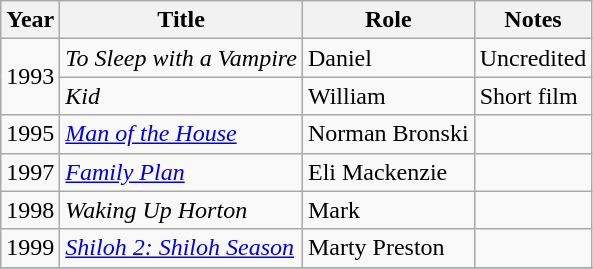<table class="wikitable">
<tr>
<th>Year</th>
<th>Title</th>
<th>Role</th>
<th>Notes</th>
</tr>
<tr>
<td rowspan="2">1993</td>
<td><em>To Sleep with a Vampire</em></td>
<td>Daniel</td>
<td>Uncredited</td>
</tr>
<tr>
<td><em>Kid</em></td>
<td>William</td>
<td>Short film</td>
</tr>
<tr>
<td>1995</td>
<td><em><a href='#'>Man of the House</a></em></td>
<td>Norman Bronski</td>
<td></td>
</tr>
<tr>
<td>1997</td>
<td><em><a href='#'>Family Plan</a></em></td>
<td>Eli Mackenzie</td>
<td></td>
</tr>
<tr>
<td>1998</td>
<td><em>Waking Up Horton</em></td>
<td>Mark</td>
<td></td>
</tr>
<tr>
<td>1999</td>
<td><em><a href='#'>Shiloh 2: Shiloh Season</a></em></td>
<td>Marty Preston</td>
<td></td>
</tr>
<tr>
</tr>
</table>
